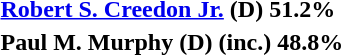<table>
<tr>
<td><strong><a href='#'>Robert S. Creedon Jr.</a> (D) 51.2%</strong></td>
</tr>
<tr>
<td><strong>Paul M. Murphy (D) (inc.) 48.8%</strong></td>
</tr>
</table>
